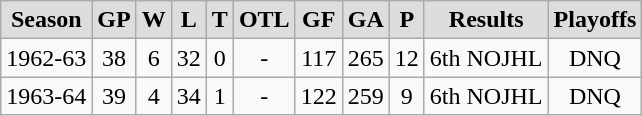<table class="wikitable">
<tr align="center"  bgcolor="#dddddd">
<td><strong>Season</strong></td>
<td><strong>GP</strong></td>
<td><strong>W</strong></td>
<td><strong>L</strong></td>
<td><strong>T</strong></td>
<td><strong>OTL</strong></td>
<td><strong>GF</strong></td>
<td><strong>GA</strong></td>
<td><strong>P</strong></td>
<td><strong>Results</strong></td>
<td><strong>Playoffs</strong></td>
</tr>
<tr align="center">
<td>1962-63</td>
<td>38</td>
<td>6</td>
<td>32</td>
<td>0</td>
<td>-</td>
<td>117</td>
<td>265</td>
<td>12</td>
<td>6th NOJHL</td>
<td>DNQ</td>
</tr>
<tr align="center">
<td>1963-64</td>
<td>39</td>
<td>4</td>
<td>34</td>
<td>1</td>
<td>-</td>
<td>122</td>
<td>259</td>
<td>9</td>
<td>6th NOJHL</td>
<td>DNQ</td>
</tr>
</table>
